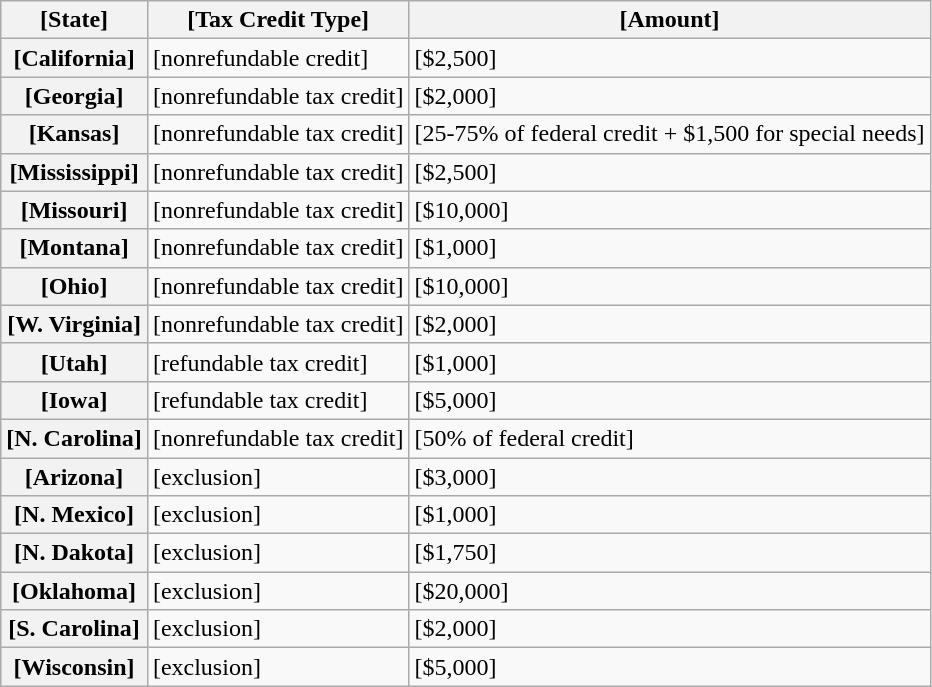<table class="wikitable">
<tr>
<th scope="col">[State]</th>
<th scope="col">[Tax Credit Type]</th>
<th scope="col">[Amount]</th>
</tr>
<tr>
<th scope="row">[California]</th>
<td>[nonrefundable credit]</td>
<td>[$2,500]</td>
</tr>
<tr>
<th scope="row">[Georgia]</th>
<td>[nonrefundable tax credit]</td>
<td>[$2,000]</td>
</tr>
<tr>
<th scope="row">[Kansas]</th>
<td>[nonrefundable tax credit]</td>
<td>[25-75% of federal credit + $1,500 for special needs]</td>
</tr>
<tr>
<th scope="row">[Mississippi]</th>
<td>[nonrefundable tax credit]</td>
<td>[$2,500]</td>
</tr>
<tr>
<th scope="row">[Missouri]</th>
<td>[nonrefundable tax credit]</td>
<td>[$10,000]</td>
</tr>
<tr>
<th scope="row">[Montana]</th>
<td>[nonrefundable tax credit]</td>
<td>[$1,000]</td>
</tr>
<tr>
<th scope="row">[Ohio]</th>
<td>[nonrefundable tax credit]</td>
<td>[$10,000]</td>
</tr>
<tr>
<th scope="row">[W. Virginia]</th>
<td>[nonrefundable tax credit]</td>
<td>[$2,000]</td>
</tr>
<tr>
<th scope="row">[Utah]</th>
<td>[refundable tax credit]</td>
<td>[$1,000]</td>
</tr>
<tr>
<th scope="row">[Iowa]</th>
<td>[refundable tax credit]</td>
<td>[$5,000]</td>
</tr>
<tr>
<th scope="row">[N. Carolina]</th>
<td>[nonrefundable tax credit]</td>
<td>[50% of federal credit]</td>
</tr>
<tr>
<th scope="row">[Arizona]</th>
<td>[exclusion]</td>
<td>[$3,000]</td>
</tr>
<tr>
<th scope="row">[N. Mexico]</th>
<td>[exclusion]</td>
<td>[$1,000]</td>
</tr>
<tr>
<th scope="row">[N. Dakota]</th>
<td>[exclusion]</td>
<td>[$1,750]</td>
</tr>
<tr>
<th scope="row">[Oklahoma]</th>
<td>[exclusion]</td>
<td>[$20,000]</td>
</tr>
<tr>
<th scope="row">[S. Carolina]</th>
<td>[exclusion]</td>
<td>[$2,000]</td>
</tr>
<tr>
<th scope="row">[Wisconsin]</th>
<td>[exclusion]</td>
<td>[$5,000]</td>
</tr>
</table>
